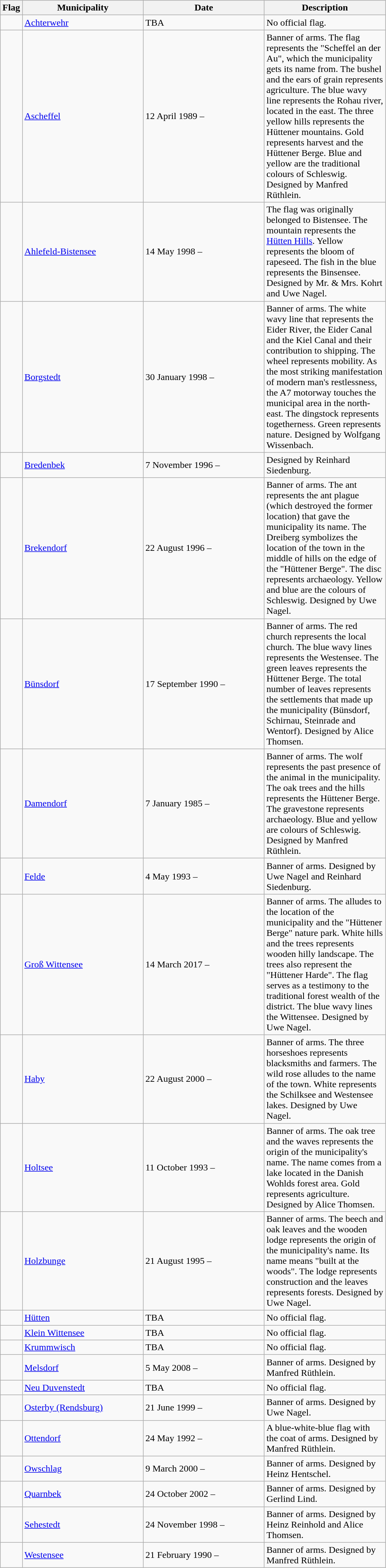<table class="wikitable">
<tr>
<th>Flag</th>
<th style="width:200px;">Municipality</th>
<th style="width:200px;">Date</th>
<th style="width:200px;">Description</th>
</tr>
<tr>
<td></td>
<td><a href='#'>Achterwehr</a></td>
<td>TBA</td>
<td>No official flag.</td>
</tr>
<tr>
<td></td>
<td><a href='#'>Ascheffel</a></td>
<td>12 April 1989 –</td>
<td>Banner of arms. The flag represents the "Scheffel an der Au", which the municipality gets its name from. The bushel and the ears of grain represents agriculture. The blue wavy line represents the Rohau river, located in the east. The three yellow hills represents the Hüttener mountains. Gold represents harvest and the Hüttener Berge. Blue and yellow are the traditional colours of Schleswig. Designed by Manfred Rüthlein.</td>
</tr>
<tr>
<td></td>
<td><a href='#'>Ahlefeld-Bistensee</a></td>
<td>14 May 1998 –</td>
<td>The flag was originally belonged to Bistensee. The mountain represents the <a href='#'>Hütten Hills</a>. Yellow represents the bloom of rapeseed. The fish in the blue represents the Binsensee. Designed by Mr. & Mrs. Kohrt and Uwe Nagel.</td>
</tr>
<tr>
<td></td>
<td><a href='#'>Borgstedt</a></td>
<td>30 January 1998 –</td>
<td>Banner of arms. The white wavy line that represents the Eider River, the Eider Canal and the Kiel Canal and their contribution to shipping. The wheel represents mobility. As the most striking manifestation of modern man's restlessness, the A7 motorway touches the municipal area in the north-east. The dingstock represents togetherness. Green represents nature. Designed by Wolfgang Wissenbach.</td>
</tr>
<tr>
<td></td>
<td><a href='#'>Bredenbek</a></td>
<td>7 November 1996 –</td>
<td>Designed by Reinhard Siedenburg.</td>
</tr>
<tr>
<td></td>
<td><a href='#'>Brekendorf</a></td>
<td>22 August 1996 –</td>
<td>Banner of arms. The ant represents the ant plague (which destroyed the former location) that gave the municipality its name. The Dreiberg symbolizes the location of the town in the middle of hills on the edge of the "Hüttener Berge". The disc represents archaeology. Yellow and blue are the colours of Schleswig. Designed by Uwe Nagel.</td>
</tr>
<tr>
<td></td>
<td><a href='#'>Bünsdorf</a></td>
<td>17 September 1990 –</td>
<td>Banner of arms. The red church represents the local church. The blue wavy lines represents the Westensee. The green leaves represents the Hüttener Berge. The total number of leaves represents the settlements that made up the municipality (Bünsdorf, Schirnau, Steinrade and Wentorf). Designed by Alice Thomsen.</td>
</tr>
<tr>
<td></td>
<td><a href='#'>Damendorf</a></td>
<td>7 January 1985 –</td>
<td>Banner of arms. The wolf represents the past presence of the animal in the municipality. The oak trees and the hills represents the Hüttener Berge. The gravestone represents archaeology. Blue and yellow are colours of Schleswig. Designed by Manfred Rüthlein.</td>
</tr>
<tr>
<td></td>
<td><a href='#'>Felde</a></td>
<td>4 May 1993 –</td>
<td>Banner of arms. Designed by Uwe Nagel and Reinhard Siedenburg.</td>
</tr>
<tr>
<td></td>
<td><a href='#'>Groß Wittensee</a></td>
<td>14 March 2017 –</td>
<td>Banner of arms. The alludes to the location of the municipality and the "Hüttener Berge" nature park. White hills and the trees represents wooden hilly landscape. The trees also represent the "Hüttener Harde". The flag serves as a testimony to the traditional forest wealth of the district. The blue wavy lines the Wittensee. Designed by Uwe Nagel.</td>
</tr>
<tr>
<td></td>
<td><a href='#'>Haby</a></td>
<td>22 August 2000 –</td>
<td>Banner of arms. The three horseshoes represents blacksmiths and farmers. The wild rose alludes to the name of the town. White represents the Schilksee and Westensee lakes. Designed by Uwe Nagel.</td>
</tr>
<tr>
<td></td>
<td><a href='#'>Holtsee</a></td>
<td>11 October 1993 –</td>
<td>Banner of arms. The oak tree and the waves represents the origin of the municipality's name. The name comes from a lake located in the Danish Wohlds forest area. Gold represents agriculture. Designed by Alice Thomsen.</td>
</tr>
<tr>
<td></td>
<td><a href='#'>Holzbunge</a></td>
<td>21 August 1995 –</td>
<td>Banner of arms. The beech and oak leaves and the wooden lodge represents the origin of the municipality's name. Its name means "built at the woods". The lodge represents construction and the leaves represents forests. Designed by Uwe Nagel.</td>
</tr>
<tr>
<td></td>
<td><a href='#'>Hütten</a></td>
<td>TBA</td>
<td>No official flag.</td>
</tr>
<tr>
<td></td>
<td><a href='#'>Klein Wittensee</a></td>
<td>TBA</td>
<td>No official flag.</td>
</tr>
<tr>
<td></td>
<td><a href='#'>Krummwisch</a></td>
<td>TBA</td>
<td>No official flag.</td>
</tr>
<tr>
<td></td>
<td><a href='#'>Melsdorf</a></td>
<td>5 May 2008 –</td>
<td>Banner of arms. Designed by Manfred Rüthlein.</td>
</tr>
<tr>
<td></td>
<td><a href='#'>Neu Duvenstedt</a></td>
<td>TBA</td>
<td>No official flag.</td>
</tr>
<tr>
<td></td>
<td><a href='#'>Osterby (Rendsburg)</a></td>
<td>21 June 1999 –</td>
<td>Banner of arms. Designed by Uwe Nagel.</td>
</tr>
<tr>
<td></td>
<td><a href='#'>Ottendorf</a></td>
<td>24 May 1992 –</td>
<td>A blue-white-blue flag with the coat of arms. Designed by Manfred Rüthlein.</td>
</tr>
<tr>
<td></td>
<td><a href='#'>Owschlag</a></td>
<td>9 March 2000 –</td>
<td>Banner of arms. Designed by Heinz Hentschel.</td>
</tr>
<tr>
<td></td>
<td><a href='#'>Quarnbek</a></td>
<td>24 October 2002 –</td>
<td>Banner of arms. Designed by Gerlind Lind.</td>
</tr>
<tr>
<td></td>
<td><a href='#'>Sehestedt</a></td>
<td>24 November 1998 –</td>
<td>Banner of arms. Designed by Heinz Reinhold and Alice Thomsen.</td>
</tr>
<tr>
<td></td>
<td><a href='#'>Westensee</a></td>
<td>21 February 1990 –</td>
<td>Banner of arms. Designed by Manfred Rüthlein.</td>
</tr>
</table>
